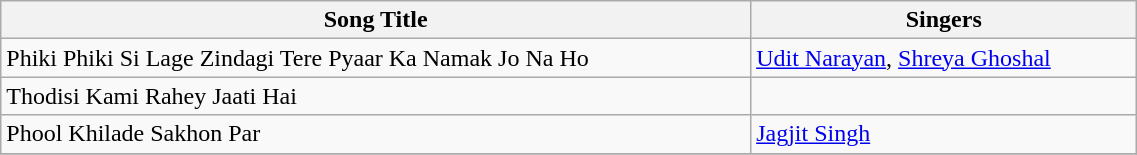<table class="wikitable" width="60%">
<tr>
<th>Song Title</th>
<th>Singers</th>
</tr>
<tr>
<td>Phiki Phiki Si Lage Zindagi Tere Pyaar Ka Namak Jo Na Ho</td>
<td><a href='#'>Udit Narayan</a>, <a href='#'>Shreya Ghoshal</a></td>
</tr>
<tr>
<td>Thodisi Kami Rahey Jaati Hai</td>
<td></td>
</tr>
<tr>
<td>Phool Khilade Sakhon Par</td>
<td><a href='#'>Jagjit Singh</a></td>
</tr>
<tr>
</tr>
</table>
